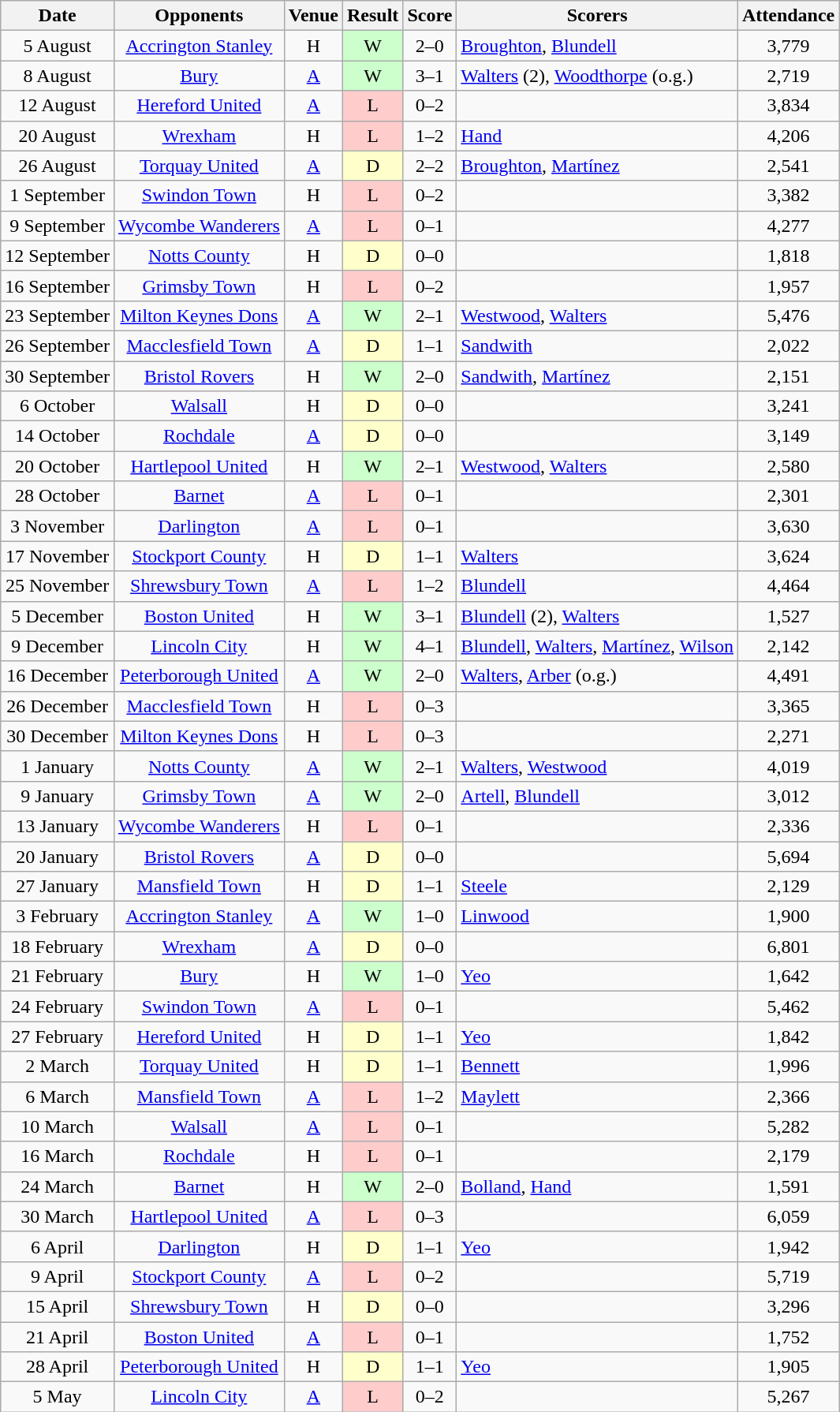<table class="wikitable" style="text-align:center">
<tr>
<th>Date</th>
<th>Opponents</th>
<th>Venue</th>
<th>Result</th>
<th>Score</th>
<th>Scorers</th>
<th>Attendance</th>
</tr>
<tr>
<td>5 August</td>
<td><a href='#'>Accrington Stanley</a></td>
<td>H</td>
<td style="background-color:#CCFFCC">W</td>
<td>2–0</td>
<td align="left"><a href='#'>Broughton</a>, <a href='#'>Blundell</a></td>
<td>3,779</td>
</tr>
<tr>
<td>8 August</td>
<td><a href='#'>Bury</a></td>
<td><a href='#'>A</a></td>
<td style="background-color:#CCFFCC">W</td>
<td>3–1</td>
<td align="left"><a href='#'>Walters</a> (2), <a href='#'>Woodthorpe</a> (o.g.)</td>
<td>2,719</td>
</tr>
<tr>
<td>12 August</td>
<td><a href='#'>Hereford United</a></td>
<td><a href='#'>A</a></td>
<td style="background-color:#FFCCCC">L</td>
<td>0–2</td>
<td align="left"></td>
<td>3,834</td>
</tr>
<tr>
<td>20 August</td>
<td><a href='#'>Wrexham</a></td>
<td>H</td>
<td style="background-color:#FFCCCC">L</td>
<td>1–2</td>
<td align="left"><a href='#'>Hand</a></td>
<td>4,206</td>
</tr>
<tr>
<td>26 August</td>
<td><a href='#'>Torquay United</a></td>
<td><a href='#'>A</a></td>
<td style="background-color:#FFFFCC">D</td>
<td>2–2</td>
<td align="left"><a href='#'>Broughton</a>, <a href='#'>Martínez</a></td>
<td>2,541</td>
</tr>
<tr>
<td>1 September</td>
<td><a href='#'>Swindon Town</a></td>
<td>H</td>
<td style="background-color:#FFCCCC">L</td>
<td>0–2</td>
<td align="left"></td>
<td>3,382</td>
</tr>
<tr>
<td>9 September</td>
<td><a href='#'>Wycombe Wanderers</a></td>
<td><a href='#'>A</a></td>
<td style="background-color:#FFCCCC">L</td>
<td>0–1</td>
<td align="left"></td>
<td>4,277</td>
</tr>
<tr>
<td>12 September</td>
<td><a href='#'>Notts County</a></td>
<td>H</td>
<td style="background-color:#FFFFCC">D</td>
<td>0–0</td>
<td align="left"></td>
<td>1,818</td>
</tr>
<tr>
<td>16 September</td>
<td><a href='#'>Grimsby Town</a></td>
<td>H</td>
<td style="background-color:#FFCCCC">L</td>
<td>0–2</td>
<td align="left"></td>
<td>1,957</td>
</tr>
<tr>
<td>23 September</td>
<td><a href='#'>Milton Keynes Dons</a></td>
<td><a href='#'>A</a></td>
<td style="background-color:#CCFFCC">W</td>
<td>2–1</td>
<td align="left"><a href='#'>Westwood</a>, <a href='#'>Walters</a></td>
<td>5,476</td>
</tr>
<tr>
<td>26 September</td>
<td><a href='#'>Macclesfield Town</a></td>
<td><a href='#'>A</a></td>
<td style="background-color:#FFFFCC">D</td>
<td>1–1</td>
<td align="left"><a href='#'>Sandwith</a></td>
<td>2,022</td>
</tr>
<tr>
<td>30 September</td>
<td><a href='#'>Bristol Rovers</a></td>
<td>H</td>
<td style="background-color:#CCFFCC">W</td>
<td>2–0</td>
<td align="left"><a href='#'>Sandwith</a>, <a href='#'>Martínez</a></td>
<td>2,151</td>
</tr>
<tr>
<td>6 October</td>
<td><a href='#'>Walsall</a></td>
<td>H</td>
<td style="background-color:#FFFFCC">D</td>
<td>0–0</td>
<td align="left"></td>
<td>3,241</td>
</tr>
<tr>
<td>14 October</td>
<td><a href='#'>Rochdale</a></td>
<td><a href='#'>A</a></td>
<td style="background-color:#FFFFCC">D</td>
<td>0–0</td>
<td align="left"></td>
<td>3,149</td>
</tr>
<tr>
<td>20 October</td>
<td><a href='#'>Hartlepool United</a></td>
<td>H</td>
<td style="background-color:#CCFFCC">W</td>
<td>2–1</td>
<td align="left"><a href='#'>Westwood</a>, <a href='#'>Walters</a></td>
<td>2,580</td>
</tr>
<tr>
<td>28 October</td>
<td><a href='#'>Barnet</a></td>
<td><a href='#'>A</a></td>
<td style="background-color:#FFCCCC">L</td>
<td>0–1</td>
<td align="left"></td>
<td>2,301</td>
</tr>
<tr>
<td>3 November</td>
<td><a href='#'>Darlington</a></td>
<td><a href='#'>A</a></td>
<td style="background-color:#FFCCCC">L</td>
<td>0–1</td>
<td align="left"></td>
<td>3,630</td>
</tr>
<tr>
<td>17 November</td>
<td><a href='#'>Stockport County</a></td>
<td>H</td>
<td style="background-color:#FFFFCC">D</td>
<td>1–1</td>
<td align="left"><a href='#'>Walters</a></td>
<td>3,624</td>
</tr>
<tr>
<td>25 November</td>
<td><a href='#'>Shrewsbury Town</a></td>
<td><a href='#'>A</a></td>
<td style="background-color:#FFCCCC">L</td>
<td>1–2</td>
<td align="left"><a href='#'>Blundell</a></td>
<td>4,464</td>
</tr>
<tr>
<td>5 December</td>
<td><a href='#'>Boston United</a></td>
<td>H</td>
<td style="background-color:#CCFFCC">W</td>
<td>3–1</td>
<td align="left"><a href='#'>Blundell</a> (2), <a href='#'>Walters</a></td>
<td>1,527</td>
</tr>
<tr>
<td>9 December</td>
<td><a href='#'>Lincoln City</a></td>
<td>H</td>
<td style="background-color:#CCFFCC">W</td>
<td>4–1</td>
<td align="left"><a href='#'>Blundell</a>, <a href='#'>Walters</a>, <a href='#'>Martínez</a>, <a href='#'>Wilson</a></td>
<td>2,142</td>
</tr>
<tr>
<td>16 December</td>
<td><a href='#'>Peterborough United</a></td>
<td><a href='#'>A</a></td>
<td style="background-color:#CCFFCC">W</td>
<td>2–0</td>
<td align="left"><a href='#'>Walters</a>, <a href='#'>Arber</a> (o.g.)</td>
<td>4,491</td>
</tr>
<tr>
<td>26 December</td>
<td><a href='#'>Macclesfield Town</a></td>
<td>H</td>
<td style="background-color:#FFCCCC">L</td>
<td>0–3</td>
<td align="left"></td>
<td>3,365</td>
</tr>
<tr>
<td>30 December</td>
<td><a href='#'>Milton Keynes Dons</a></td>
<td>H</td>
<td style="background-color:#FFCCCC">L</td>
<td>0–3</td>
<td align="left"></td>
<td>2,271</td>
</tr>
<tr>
<td>1 January</td>
<td><a href='#'>Notts County</a></td>
<td><a href='#'>A</a></td>
<td style="background-color:#CCFFCC">W</td>
<td>2–1</td>
<td align="left"><a href='#'>Walters</a>, <a href='#'>Westwood</a></td>
<td>4,019</td>
</tr>
<tr>
<td>9 January</td>
<td><a href='#'>Grimsby Town</a></td>
<td><a href='#'>A</a></td>
<td style="background-color:#CCFFCC">W</td>
<td>2–0</td>
<td align="left"><a href='#'>Artell</a>, <a href='#'>Blundell</a></td>
<td>3,012</td>
</tr>
<tr>
<td>13 January</td>
<td><a href='#'>Wycombe Wanderers</a></td>
<td>H</td>
<td style="background-color:#FFCCCC">L</td>
<td>0–1</td>
<td align="left"></td>
<td>2,336</td>
</tr>
<tr>
<td>20 January</td>
<td><a href='#'>Bristol Rovers</a></td>
<td><a href='#'>A</a></td>
<td style="background-color:#FFFFCC">D</td>
<td>0–0</td>
<td align="left"></td>
<td>5,694</td>
</tr>
<tr>
<td>27 January</td>
<td><a href='#'>Mansfield Town</a></td>
<td>H</td>
<td style="background-color:#FFFFCC">D</td>
<td>1–1</td>
<td align="left"><a href='#'>Steele</a></td>
<td>2,129</td>
</tr>
<tr>
<td>3 February</td>
<td><a href='#'>Accrington Stanley</a></td>
<td><a href='#'>A</a></td>
<td style="background-color:#CCFFCC">W</td>
<td>1–0</td>
<td align="left"><a href='#'>Linwood</a></td>
<td>1,900</td>
</tr>
<tr>
<td>18 February</td>
<td><a href='#'>Wrexham</a></td>
<td><a href='#'>A</a></td>
<td style="background-color:#FFFFCC">D</td>
<td>0–0</td>
<td align="left"></td>
<td>6,801</td>
</tr>
<tr>
<td>21 February</td>
<td><a href='#'>Bury</a></td>
<td>H</td>
<td style="background-color:#CCFFCC">W</td>
<td>1–0</td>
<td align="left"><a href='#'>Yeo</a></td>
<td>1,642</td>
</tr>
<tr>
<td>24 February</td>
<td><a href='#'>Swindon Town</a></td>
<td><a href='#'>A</a></td>
<td style="background-color:#FFCCCC">L</td>
<td>0–1</td>
<td align="left"></td>
<td>5,462</td>
</tr>
<tr>
<td>27 February</td>
<td><a href='#'>Hereford United</a></td>
<td>H</td>
<td style="background-color:#FFFFCC">D</td>
<td>1–1</td>
<td align="left"><a href='#'>Yeo</a></td>
<td>1,842</td>
</tr>
<tr>
<td>2 March</td>
<td><a href='#'>Torquay United</a></td>
<td>H</td>
<td style="background-color:#FFFFCC">D</td>
<td>1–1</td>
<td align="left"><a href='#'>Bennett</a></td>
<td>1,996</td>
</tr>
<tr>
<td>6 March</td>
<td><a href='#'>Mansfield Town</a></td>
<td><a href='#'>A</a></td>
<td style="background-color:#FFCCCC">L</td>
<td>1–2</td>
<td align="left"><a href='#'>Maylett</a></td>
<td>2,366</td>
</tr>
<tr>
<td>10 March</td>
<td><a href='#'>Walsall</a></td>
<td><a href='#'>A</a></td>
<td style="background-color:#FFCCCC">L</td>
<td>0–1</td>
<td align="left"></td>
<td>5,282</td>
</tr>
<tr>
<td>16 March</td>
<td><a href='#'>Rochdale</a></td>
<td>H</td>
<td style="background-color:#FFCCCC">L</td>
<td>0–1</td>
<td align="left"></td>
<td>2,179</td>
</tr>
<tr>
<td>24 March</td>
<td><a href='#'>Barnet</a></td>
<td>H</td>
<td style="background-color:#CCFFCC">W</td>
<td>2–0</td>
<td align="left"><a href='#'>Bolland</a>, <a href='#'>Hand</a></td>
<td>1,591</td>
</tr>
<tr>
<td>30 March</td>
<td><a href='#'>Hartlepool United</a></td>
<td><a href='#'>A</a></td>
<td style="background-color:#FFCCCC">L</td>
<td>0–3</td>
<td align="left"></td>
<td>6,059</td>
</tr>
<tr>
<td>6 April</td>
<td><a href='#'>Darlington</a></td>
<td>H</td>
<td style="background-color:#FFFFCC">D</td>
<td>1–1</td>
<td align="left"><a href='#'>Yeo</a></td>
<td>1,942</td>
</tr>
<tr>
<td>9 April</td>
<td><a href='#'>Stockport County</a></td>
<td><a href='#'>A</a></td>
<td style="background-color:#FFCCCC">L</td>
<td>0–2</td>
<td align="left"></td>
<td>5,719</td>
</tr>
<tr>
<td>15 April</td>
<td><a href='#'>Shrewsbury Town</a></td>
<td>H</td>
<td style="background-color:#FFFFCC">D</td>
<td>0–0</td>
<td align="left"></td>
<td>3,296</td>
</tr>
<tr>
<td>21 April</td>
<td><a href='#'>Boston United</a></td>
<td><a href='#'>A</a></td>
<td style="background-color:#FFCCCC">L</td>
<td>0–1</td>
<td align="left"></td>
<td>1,752</td>
</tr>
<tr>
<td>28 April</td>
<td><a href='#'>Peterborough United</a></td>
<td>H</td>
<td style="background-color:#FFFFCC">D</td>
<td>1–1</td>
<td align="left"><a href='#'>Yeo</a></td>
<td>1,905</td>
</tr>
<tr>
<td>5 May</td>
<td><a href='#'>Lincoln City</a></td>
<td><a href='#'>A</a></td>
<td style="background-color:#FFCCCC">L</td>
<td>0–2</td>
<td align="left"></td>
<td>5,267</td>
</tr>
</table>
